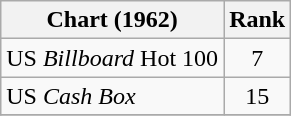<table class="wikitable">
<tr>
<th>Chart (1962)</th>
<th style="text-align:center;">Rank</th>
</tr>
<tr>
<td>US <em>Billboard</em> Hot 100</td>
<td style="text-align:center;">7</td>
</tr>
<tr>
<td>US <em>Cash Box</em></td>
<td style="text-align:center;">15</td>
</tr>
<tr>
</tr>
</table>
